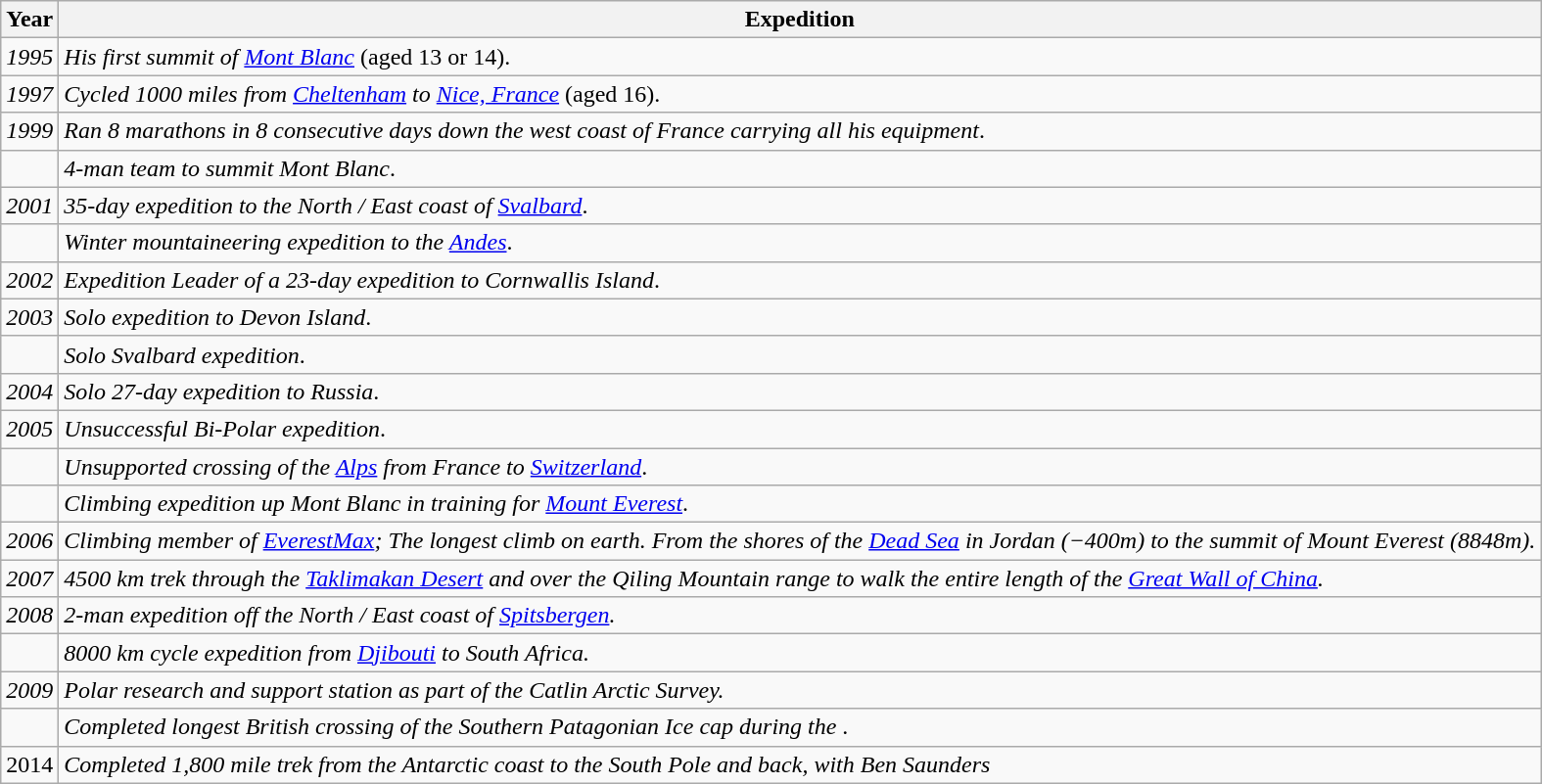<table class="wikitable" style="font-size: 100%;">
<tr>
<th>Year</th>
<th>Expedition</th>
</tr>
<tr>
<td><em>1995</em></td>
<td><em>His first summit of <a href='#'>Mont Blanc</a></em> (aged 13 or 14).</td>
</tr>
<tr>
<td><em>1997</em></td>
<td><em>Cycled 1000 miles from <a href='#'>Cheltenham</a> to <a href='#'>Nice, France</a></em> (aged 16).</td>
</tr>
<tr>
<td><em>1999</em></td>
<td><em>Ran 8 marathons in 8 consecutive days down the west coast of France carrying all his equipment</em>.</td>
</tr>
<tr>
<td></td>
<td><em>4-man team to summit Mont Blanc</em>.</td>
</tr>
<tr>
<td><em>2001</em></td>
<td><em>35-day expedition to the North / East coast of <a href='#'>Svalbard</a></em>.</td>
</tr>
<tr>
<td></td>
<td><em>Winter mountaineering expedition to the <a href='#'>Andes</a></em>.</td>
</tr>
<tr>
<td><em>2002</em></td>
<td><em>Expedition Leader of a 23-day expedition to Cornwallis Island</em>.</td>
</tr>
<tr>
<td><em>2003</em></td>
<td><em>Solo expedition to Devon Island</em>.</td>
</tr>
<tr>
<td></td>
<td><em>Solo Svalbard expedition</em>.</td>
</tr>
<tr>
<td><em>2004</em></td>
<td><em>Solo 27-day expedition to Russia</em>.</td>
</tr>
<tr>
<td><em>2005</em></td>
<td><em>Unsuccessful Bi-Polar expedition</em>.</td>
</tr>
<tr>
<td></td>
<td><em>Unsupported crossing of the <a href='#'>Alps</a> from France to <a href='#'>Switzerland</a></em>.</td>
</tr>
<tr>
<td></td>
<td><em>Climbing expedition up Mont Blanc in training for <a href='#'>Mount Everest</a></em>.</td>
</tr>
<tr>
<td><em>2006</em></td>
<td><em>Climbing member of <a href='#'>EverestMax</a>; The longest climb on earth. From the shores of the <a href='#'>Dead Sea</a> in Jordan (−400m) to the summit of Mount Everest (8848m).</em></td>
</tr>
<tr>
<td><em>2007</em></td>
<td><em>4500 km trek through the <a href='#'>Taklimakan Desert</a> and over the Qiling Mountain range to walk the entire length of the <a href='#'>Great Wall of China</a>.</em></td>
</tr>
<tr>
<td><em>2008</em></td>
<td><em>2-man expedition off the North / East coast of <a href='#'>Spitsbergen</a>.</em></td>
</tr>
<tr>
<td></td>
<td><em>8000 km cycle expedition from <a href='#'>Djibouti</a> to South Africa.</em></td>
</tr>
<tr>
<td><em>2009</em></td>
<td><em>Polar research and support station as part of the Catlin Arctic Survey.</em></td>
</tr>
<tr>
<td></td>
<td><em>Completed longest British crossing of the Southern Patagonian Ice cap during the </em>.</td>
</tr>
<tr>
<td>2014</td>
<td><em>Completed 1,800 mile trek from the Antarctic coast to the South Pole and back, with Ben Saunders</em></td>
</tr>
</table>
